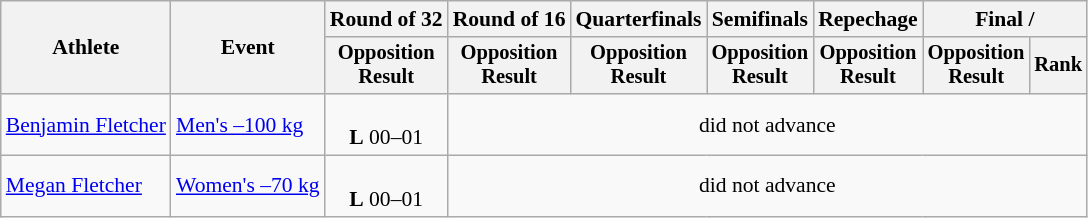<table class="wikitable" style="font-size:90%">
<tr>
<th rowspan="2">Athlete</th>
<th rowspan="2">Event</th>
<th>Round of 32</th>
<th>Round of 16</th>
<th>Quarterfinals</th>
<th>Semifinals</th>
<th>Repechage</th>
<th colspan=2>Final / </th>
</tr>
<tr style="font-size:95%">
<th>Opposition<br>Result</th>
<th>Opposition<br>Result</th>
<th>Opposition<br>Result</th>
<th>Opposition<br>Result</th>
<th>Opposition<br>Result</th>
<th>Opposition<br>Result</th>
<th>Rank</th>
</tr>
<tr align=center>
<td align=left><a href='#'>Benjamin Fletcher</a></td>
<td align=left><a href='#'>Men's –100 kg</a></td>
<td><br> <strong>L</strong> 00–01</td>
<td colspan=6>did not advance</td>
</tr>
<tr align=center>
<td align=left><a href='#'>Megan Fletcher</a></td>
<td align=left><a href='#'>Women's –70 kg</a></td>
<td><br> <strong>L</strong> 00–01</td>
<td colspan=6>did not advance</td>
</tr>
</table>
